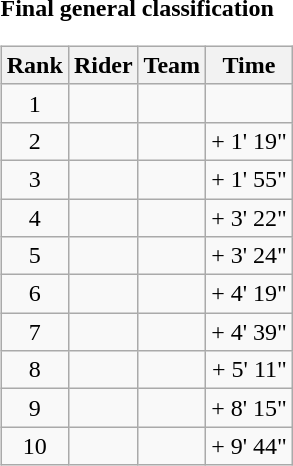<table>
<tr>
<td><strong>Final general classification</strong><br><table class="wikitable">
<tr>
<th scope="col">Rank</th>
<th scope="col">Rider</th>
<th scope="col">Team</th>
<th scope="col">Time</th>
</tr>
<tr>
<td style="text-align:center;">1</td>
<td></td>
<td></td>
<td style="text-align:right;"></td>
</tr>
<tr>
<td style="text-align:center;">2</td>
<td></td>
<td></td>
<td style="text-align:right;">+ 1' 19"</td>
</tr>
<tr>
<td style="text-align:center;">3</td>
<td></td>
<td></td>
<td style="text-align:right;">+ 1' 55"</td>
</tr>
<tr>
<td style="text-align:center;">4</td>
<td></td>
<td></td>
<td style="text-align:right;">+ 3' 22"</td>
</tr>
<tr>
<td style="text-align:center;">5</td>
<td></td>
<td></td>
<td style="text-align:right;">+ 3' 24"</td>
</tr>
<tr>
<td style="text-align:center;">6</td>
<td></td>
<td></td>
<td style="text-align:right;">+ 4' 19"</td>
</tr>
<tr>
<td style="text-align:center;">7</td>
<td></td>
<td></td>
<td style="text-align:right;">+ 4' 39"</td>
</tr>
<tr>
<td style="text-align:center;">8</td>
<td></td>
<td></td>
<td style="text-align:right;">+ 5' 11"</td>
</tr>
<tr>
<td style="text-align:center;">9</td>
<td></td>
<td></td>
<td style="text-align:right;">+ 8' 15"</td>
</tr>
<tr>
<td style="text-align:center;">10</td>
<td></td>
<td></td>
<td style="text-align:right;">+ 9' 44"</td>
</tr>
</table>
</td>
</tr>
</table>
